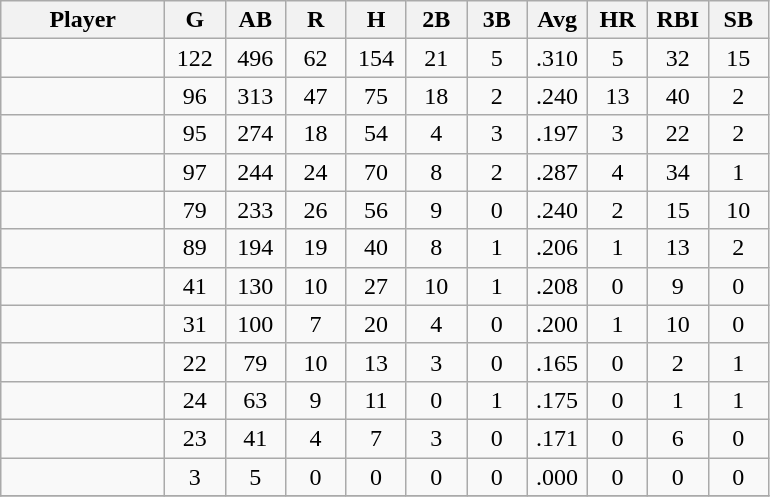<table class="wikitable sortable">
<tr>
<th bgcolor="#DDDDFF" width="19%">Player</th>
<th bgcolor="#DDDDFF" width="7%">G</th>
<th bgcolor="#DDDDFF" width="7%">AB</th>
<th bgcolor="#DDDDFF" width="7%">R</th>
<th bgcolor="#DDDDFF" width="7%">H</th>
<th bgcolor="#DDDDFF" width="7%">2B</th>
<th bgcolor="#DDDDFF" width="7%">3B</th>
<th bgcolor="#DDDDFF" width="7%">Avg</th>
<th bgcolor="#DDDDFF" width="7%">HR</th>
<th bgcolor="#DDDDFF" width="7%">RBI</th>
<th bgcolor="#DDDDFF" width="7%">SB</th>
</tr>
<tr align="center">
<td></td>
<td>122</td>
<td>496</td>
<td>62</td>
<td>154</td>
<td>21</td>
<td>5</td>
<td>.310</td>
<td>5</td>
<td>32</td>
<td>15</td>
</tr>
<tr align="center">
<td></td>
<td>96</td>
<td>313</td>
<td>47</td>
<td>75</td>
<td>18</td>
<td>2</td>
<td>.240</td>
<td>13</td>
<td>40</td>
<td>2</td>
</tr>
<tr align="center">
<td></td>
<td>95</td>
<td>274</td>
<td>18</td>
<td>54</td>
<td>4</td>
<td>3</td>
<td>.197</td>
<td>3</td>
<td>22</td>
<td>2</td>
</tr>
<tr align="center">
<td></td>
<td>97</td>
<td>244</td>
<td>24</td>
<td>70</td>
<td>8</td>
<td>2</td>
<td>.287</td>
<td>4</td>
<td>34</td>
<td>1</td>
</tr>
<tr align="center">
<td></td>
<td>79</td>
<td>233</td>
<td>26</td>
<td>56</td>
<td>9</td>
<td>0</td>
<td>.240</td>
<td>2</td>
<td>15</td>
<td>10</td>
</tr>
<tr align="center">
<td></td>
<td>89</td>
<td>194</td>
<td>19</td>
<td>40</td>
<td>8</td>
<td>1</td>
<td>.206</td>
<td>1</td>
<td>13</td>
<td>2</td>
</tr>
<tr align="center">
<td></td>
<td>41</td>
<td>130</td>
<td>10</td>
<td>27</td>
<td>10</td>
<td>1</td>
<td>.208</td>
<td>0</td>
<td>9</td>
<td>0</td>
</tr>
<tr align="center">
<td></td>
<td>31</td>
<td>100</td>
<td>7</td>
<td>20</td>
<td>4</td>
<td>0</td>
<td>.200</td>
<td>1</td>
<td>10</td>
<td>0</td>
</tr>
<tr align="center">
<td></td>
<td>22</td>
<td>79</td>
<td>10</td>
<td>13</td>
<td>3</td>
<td>0</td>
<td>.165</td>
<td>0</td>
<td>2</td>
<td>1</td>
</tr>
<tr align="center">
<td></td>
<td>24</td>
<td>63</td>
<td>9</td>
<td>11</td>
<td>0</td>
<td>1</td>
<td>.175</td>
<td>0</td>
<td>1</td>
<td>1</td>
</tr>
<tr align="center">
<td></td>
<td>23</td>
<td>41</td>
<td>4</td>
<td>7</td>
<td>3</td>
<td>0</td>
<td>.171</td>
<td>0</td>
<td>6</td>
<td>0</td>
</tr>
<tr align="center">
<td></td>
<td>3</td>
<td>5</td>
<td>0</td>
<td>0</td>
<td>0</td>
<td>0</td>
<td>.000</td>
<td>0</td>
<td>0</td>
<td>0</td>
</tr>
<tr align="center">
</tr>
</table>
